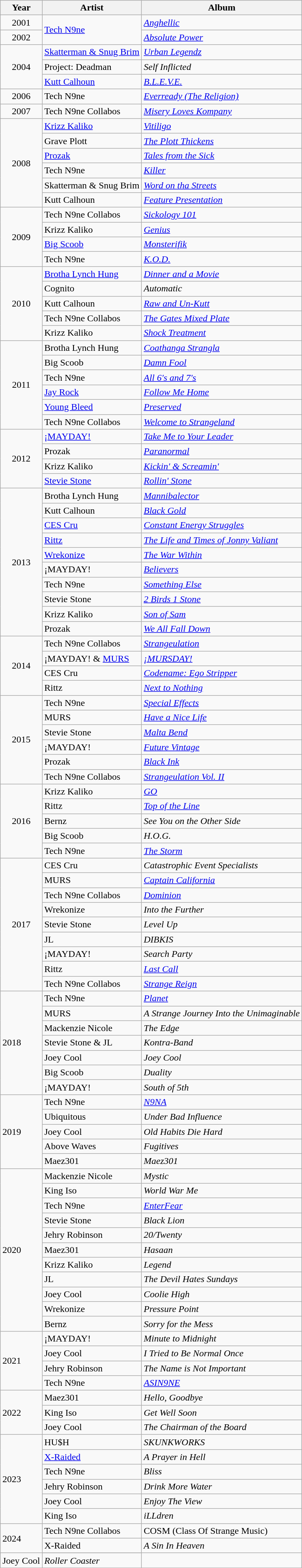<table class="wikitable">
<tr>
<th>Year</th>
<th>Artist</th>
<th>Album</th>
</tr>
<tr>
<td style="text-align:center;">2001</td>
<td rowspan=2><a href='#'>Tech N9ne</a></td>
<td><em><a href='#'>Anghellic</a></em></td>
</tr>
<tr>
<td style="text-align:center;">2002</td>
<td><em><a href='#'>Absolute Power</a></em></td>
</tr>
<tr>
<td style="text-align:center;" rowspan=3>2004</td>
<td><a href='#'>Skatterman & Snug Brim</a></td>
<td><em><a href='#'>Urban Legendz</a></em></td>
</tr>
<tr>
<td>Project: Deadman</td>
<td><em>Self Inflicted</em></td>
</tr>
<tr>
<td><a href='#'>Kutt Calhoun</a></td>
<td><em><a href='#'>B.L.E.V.E.</a></em></td>
</tr>
<tr>
<td style="text-align:center;">2006</td>
<td>Tech N9ne</td>
<td><em><a href='#'>Everready (The Religion)</a></em></td>
</tr>
<tr>
<td style="text-align:center;">2007</td>
<td>Tech N9ne Collabos</td>
<td><em><a href='#'>Misery Loves Kompany</a></em></td>
</tr>
<tr>
<td style="text-align:center;" rowspan=6>2008</td>
<td><a href='#'>Krizz Kaliko</a></td>
<td><em><a href='#'>Vitiligo</a></em></td>
</tr>
<tr>
<td>Grave Plott</td>
<td><em><a href='#'>The Plott Thickens</a></em></td>
</tr>
<tr>
<td><a href='#'>Prozak</a></td>
<td><em><a href='#'>Tales from the Sick</a></em></td>
</tr>
<tr>
<td>Tech N9ne</td>
<td><em><a href='#'>Killer</a></em></td>
</tr>
<tr>
<td>Skatterman & Snug Brim</td>
<td><em><a href='#'>Word on tha Streets</a></em></td>
</tr>
<tr>
<td>Kutt Calhoun</td>
<td><em><a href='#'>Feature Presentation</a></em></td>
</tr>
<tr>
<td style="text-align:center;" rowspan=4>2009</td>
<td>Tech N9ne Collabos</td>
<td><em><a href='#'>Sickology 101</a></em></td>
</tr>
<tr>
<td>Krizz Kaliko</td>
<td><em><a href='#'>Genius</a></em></td>
</tr>
<tr>
<td><a href='#'>Big Scoob</a></td>
<td><em><a href='#'>Monsterifik</a></em></td>
</tr>
<tr>
<td>Tech N9ne</td>
<td><em><a href='#'>K.O.D.</a></em></td>
</tr>
<tr>
<td style="text-align:center;" rowspan=5>2010</td>
<td><a href='#'>Brotha Lynch Hung</a></td>
<td><em><a href='#'>Dinner and a Movie</a></em></td>
</tr>
<tr>
<td>Cognito</td>
<td><em>Automatic</em></td>
</tr>
<tr>
<td>Kutt Calhoun</td>
<td><em><a href='#'>Raw and Un-Kutt</a></em></td>
</tr>
<tr>
<td>Tech N9ne Collabos</td>
<td><em><a href='#'>The Gates Mixed Plate</a></em></td>
</tr>
<tr>
<td>Krizz Kaliko</td>
<td><em><a href='#'>Shock Treatment</a></em></td>
</tr>
<tr>
<td style="text-align:center;" rowspan=6>2011</td>
<td>Brotha Lynch Hung</td>
<td><em><a href='#'>Coathanga Strangla</a></em></td>
</tr>
<tr>
<td>Big Scoob</td>
<td><em><a href='#'>Damn Fool</a></em></td>
</tr>
<tr>
<td>Tech N9ne</td>
<td><em><a href='#'>All 6's and 7's</a></em></td>
</tr>
<tr>
<td><a href='#'>Jay Rock</a></td>
<td><em><a href='#'>Follow Me Home</a></em></td>
</tr>
<tr>
<td><a href='#'>Young Bleed</a></td>
<td><em><a href='#'>Preserved</a></em></td>
</tr>
<tr>
<td>Tech N9ne Collabos</td>
<td><em><a href='#'>Welcome to Strangeland</a></em></td>
</tr>
<tr>
<td style="text-align:center;" rowspan=4>2012</td>
<td><a href='#'>¡MAYDAY!</a></td>
<td><em><a href='#'>Take Me to Your Leader</a></em></td>
</tr>
<tr>
<td>Prozak</td>
<td><em><a href='#'>Paranormal</a></em></td>
</tr>
<tr>
<td>Krizz Kaliko</td>
<td><em><a href='#'>Kickin' & Screamin'</a></em></td>
</tr>
<tr>
<td><a href='#'>Stevie Stone</a></td>
<td><em><a href='#'>Rollin' Stone</a></em></td>
</tr>
<tr>
<td style="text-align:center;" rowspan=10>2013</td>
<td>Brotha Lynch Hung</td>
<td><em><a href='#'>Mannibalector</a></em></td>
</tr>
<tr>
<td>Kutt Calhoun</td>
<td><em><a href='#'>Black Gold</a></em></td>
</tr>
<tr>
<td><a href='#'>CES Cru</a></td>
<td><em><a href='#'>Constant Energy Struggles</a></em></td>
</tr>
<tr>
<td><a href='#'>Rittz</a></td>
<td><em><a href='#'>The Life and Times of Jonny Valiant</a></em></td>
</tr>
<tr>
<td><a href='#'>Wrekonize</a></td>
<td><em><a href='#'>The War Within</a></em></td>
</tr>
<tr>
<td>¡MAYDAY!</td>
<td><em><a href='#'>Believers</a></em></td>
</tr>
<tr>
<td>Tech N9ne</td>
<td><em><a href='#'>Something Else</a></em></td>
</tr>
<tr>
<td>Stevie Stone</td>
<td><em><a href='#'>2 Birds 1 Stone</a></em></td>
</tr>
<tr>
<td>Krizz Kaliko</td>
<td><em><a href='#'>Son of Sam</a></em></td>
</tr>
<tr>
<td>Prozak</td>
<td><em><a href='#'>We All Fall Down</a></em></td>
</tr>
<tr>
<td style="text-align:center;" rowspan=4>2014</td>
<td>Tech N9ne Collabos</td>
<td><em><a href='#'>Strangeulation</a></em></td>
</tr>
<tr>
<td>¡MAYDAY! & <a href='#'>MURS</a></td>
<td><em><a href='#'>¡MURSDAY!</a></em></td>
</tr>
<tr>
<td>CES Cru</td>
<td><em><a href='#'>Codename: Ego Stripper</a></em></td>
</tr>
<tr>
<td>Rittz</td>
<td><em><a href='#'>Next to Nothing</a></em></td>
</tr>
<tr>
<td style="text-align:center;" rowspan=6>2015</td>
<td>Tech N9ne</td>
<td><em><a href='#'>Special Effects</a></em></td>
</tr>
<tr>
<td>MURS</td>
<td><em><a href='#'>Have a Nice Life</a></em></td>
</tr>
<tr>
<td>Stevie Stone</td>
<td><em><a href='#'>Malta Bend</a></em></td>
</tr>
<tr>
<td>¡MAYDAY!</td>
<td><em><a href='#'>Future Vintage</a></em></td>
</tr>
<tr>
<td>Prozak</td>
<td><em><a href='#'>Black Ink</a></em></td>
</tr>
<tr>
<td>Tech N9ne Collabos</td>
<td><em><a href='#'>Strangeulation Vol. II</a></em></td>
</tr>
<tr>
<td rowspan="5" style="text-align:center;">2016</td>
<td>Krizz Kaliko</td>
<td><em><a href='#'>GO</a></em></td>
</tr>
<tr>
<td>Rittz</td>
<td><em><a href='#'>Top of the Line</a></em></td>
</tr>
<tr>
<td>Bernz</td>
<td><em>See You on the Other Side</em></td>
</tr>
<tr>
<td>Big Scoob</td>
<td><em>H.O.G.</em></td>
</tr>
<tr>
<td>Tech N9ne</td>
<td><em><a href='#'>The Storm</a></em></td>
</tr>
<tr>
<td rowspan="9" style="text-align:center;">2017</td>
<td>CES Cru</td>
<td><em>Catastrophic Event Specialists</em></td>
</tr>
<tr>
<td>MURS</td>
<td><em><a href='#'>Captain California</a></em></td>
</tr>
<tr>
<td>Tech N9ne Collabos</td>
<td><em><a href='#'>Dominion</a></em></td>
</tr>
<tr>
<td>Wrekonize</td>
<td><em>Into the Further</em></td>
</tr>
<tr>
<td>Stevie Stone</td>
<td><em>Level Up</em></td>
</tr>
<tr>
<td>JL</td>
<td><em>DIBKIS</em></td>
</tr>
<tr>
<td>¡MAYDAY!</td>
<td><em>Search Party</em></td>
</tr>
<tr>
<td>Rittz</td>
<td><em><a href='#'>Last Call</a></em></td>
</tr>
<tr>
<td>Tech N9ne Collabos</td>
<td><em><a href='#'>Strange Reign</a></em></td>
</tr>
<tr>
<td rowspan=7>2018</td>
<td>Tech N9ne</td>
<td><em><a href='#'>Planet</a></em></td>
</tr>
<tr>
<td>MURS</td>
<td><em>A Strange Journey Into the Unimaginable</em></td>
</tr>
<tr>
<td>Mackenzie Nicole</td>
<td><em>The Edge</em></td>
</tr>
<tr>
<td>Stevie Stone & JL</td>
<td><em>Kontra-Band</em></td>
</tr>
<tr>
<td>Joey Cool</td>
<td><em>Joey Cool</em></td>
</tr>
<tr>
<td>Big Scoob</td>
<td><em>Duality</em></td>
</tr>
<tr>
<td>¡MAYDAY!</td>
<td><em>South of 5th</em></td>
</tr>
<tr>
<td rowspan=5>2019</td>
<td>Tech N9ne</td>
<td><em><a href='#'>N9NA</a></em></td>
</tr>
<tr>
<td>Ubiquitous</td>
<td><em>Under Bad Influence</em></td>
</tr>
<tr>
<td>Joey Cool</td>
<td><em>Old Habits Die Hard</em></td>
</tr>
<tr>
<td>Above Waves</td>
<td><em>Fugitives</em></td>
</tr>
<tr>
<td>Maez301</td>
<td><em>Maez301</em></td>
</tr>
<tr>
<td rowspan=11>2020</td>
<td>Mackenzie Nicole</td>
<td><em>Mystic</em></td>
</tr>
<tr>
<td>King Iso</td>
<td><em>World War Me</em></td>
</tr>
<tr>
<td>Tech N9ne</td>
<td><em><a href='#'>EnterFear</a></em></td>
</tr>
<tr>
<td>Stevie Stone</td>
<td><em>Black Lion</em></td>
</tr>
<tr>
<td>Jehry Robinson</td>
<td><em>20/Twenty</em></td>
</tr>
<tr>
<td>Maez301</td>
<td><em>Hasaan</em></td>
</tr>
<tr>
<td>Krizz Kaliko</td>
<td><em>Legend</em></td>
</tr>
<tr>
<td>JL</td>
<td><em>The Devil Hates Sundays</em></td>
</tr>
<tr>
<td>Joey Cool</td>
<td><em>Coolie High</em></td>
</tr>
<tr>
<td>Wrekonize</td>
<td><em>Pressure Point</em></td>
</tr>
<tr>
<td>Bernz</td>
<td><em>Sorry for the Mess</em></td>
</tr>
<tr>
<td rowspan=4>2021</td>
<td>¡MAYDAY!</td>
<td><em>Minute to Midnight</em></td>
</tr>
<tr>
<td>Joey Cool</td>
<td><em>I Tried to Be Normal Once</em></td>
</tr>
<tr>
<td>Jehry Robinson</td>
<td><em>The Name is Not Important</em></td>
</tr>
<tr>
<td>Tech N9ne</td>
<td><em><a href='#'>ASIN9NE</a></em></td>
</tr>
<tr>
<td rowspan=3>2022</td>
<td>Maez301</td>
<td><em>Hello, Goodbye</em></td>
</tr>
<tr>
<td>King Iso</td>
<td><em>Get Well Soon</em></td>
</tr>
<tr>
<td>Joey Cool</td>
<td><em>The Chairman of the Board</em></td>
</tr>
<tr>
<td rowspan=6>2023</td>
<td>HU$H</td>
<td><em>SKUNKWORKS</em></td>
</tr>
<tr>
<td><a href='#'>X-Raided</a></td>
<td><em>A Prayer in Hell</em></td>
</tr>
<tr>
<td>Tech N9ne</td>
<td><em>Bliss</em></td>
</tr>
<tr>
<td>Jehry Robinson</td>
<td><em>Drink More Water</em></td>
</tr>
<tr>
<td>Joey Cool</td>
<td><em>Enjoy The View</em></td>
</tr>
<tr>
<td>King Iso</td>
<td><em>iLLdren</em></td>
</tr>
<tr>
<td rowspan=3>2024</td>
<td>Tech N9ne Collabos</td>
<td>COSM (Class Of Strange Music)</td>
</tr>
<tr>
<td>X-Raided</td>
<td><em>A Sin In Heaven</em></td>
</tr>
<tr>
</tr>
<tr>
<td>Joey Cool</td>
<td><em>Roller Coaster</em></td>
</tr>
<tr>
</tr>
</table>
